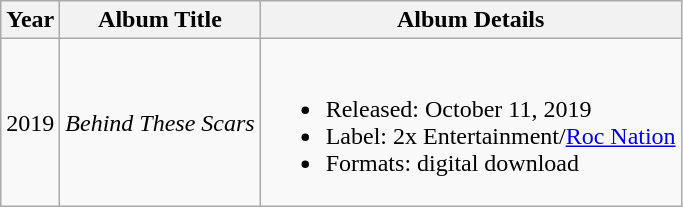<table class="wikitable">
<tr>
<th>Year</th>
<th>Album Title</th>
<th>Album Details</th>
</tr>
<tr>
<td>2019</td>
<td><em>Behind These Scars</em></td>
<td><br><ul><li>Released: October 11, 2019</li><li>Label: 2x Entertainment/<a href='#'>Roc Nation</a></li><li>Formats: digital download</li></ul></td>
</tr>
</table>
